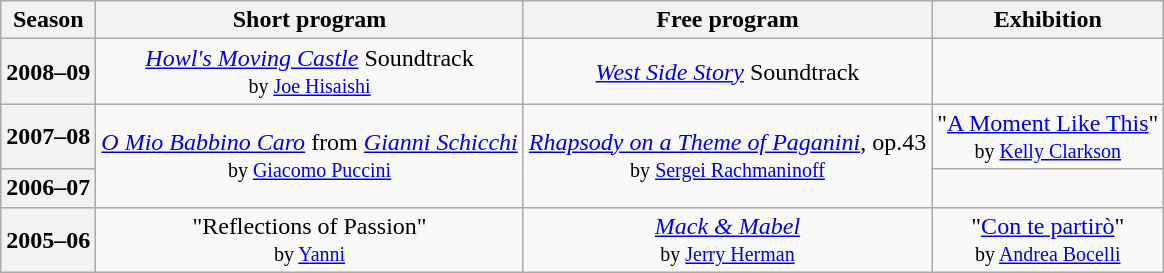<table class="wikitable" style="text-align:center">
<tr>
<th>Season</th>
<th>Short program</th>
<th>Free program</th>
<th>Exhibition</th>
</tr>
<tr>
<th>2008–09</th>
<td><em><a href='#'>Howl's Moving Castle</a></em> Soundtrack <br> <small> by <a href='#'>Joe Hisaishi</a> </small></td>
<td><em><a href='#'>West Side Story</a></em> Soundtrack</td>
<td></td>
</tr>
<tr>
<th>2007–08</th>
<td rowspan=2><em><a href='#'>O Mio Babbino Caro</a></em> from <em><a href='#'>Gianni Schicchi</a></em> <br><small> by <a href='#'>Giacomo Puccini</a></small></td>
<td rowspan=2><em><a href='#'>Rhapsody on a Theme of Paganini</a></em>, op.43 <br><small>  by <a href='#'>Sergei Rachmaninoff</a></small></td>
<td>"<a href='#'>A Moment Like This</a>" <br><small> by <a href='#'>Kelly Clarkson</a></small></td>
</tr>
<tr>
<th>2006–07</th>
<td></td>
</tr>
<tr>
<th>2005–06</th>
<td>"Reflections of Passion" <br><small>  by <a href='#'>Yanni</a></small></td>
<td><em><a href='#'>Mack & Mabel</a></em> <br><small>  by <a href='#'>Jerry Herman</a></small></td>
<td>"<a href='#'>Con te partirò</a>" <br><small>  by <a href='#'>Andrea Bocelli</a></small></td>
</tr>
</table>
